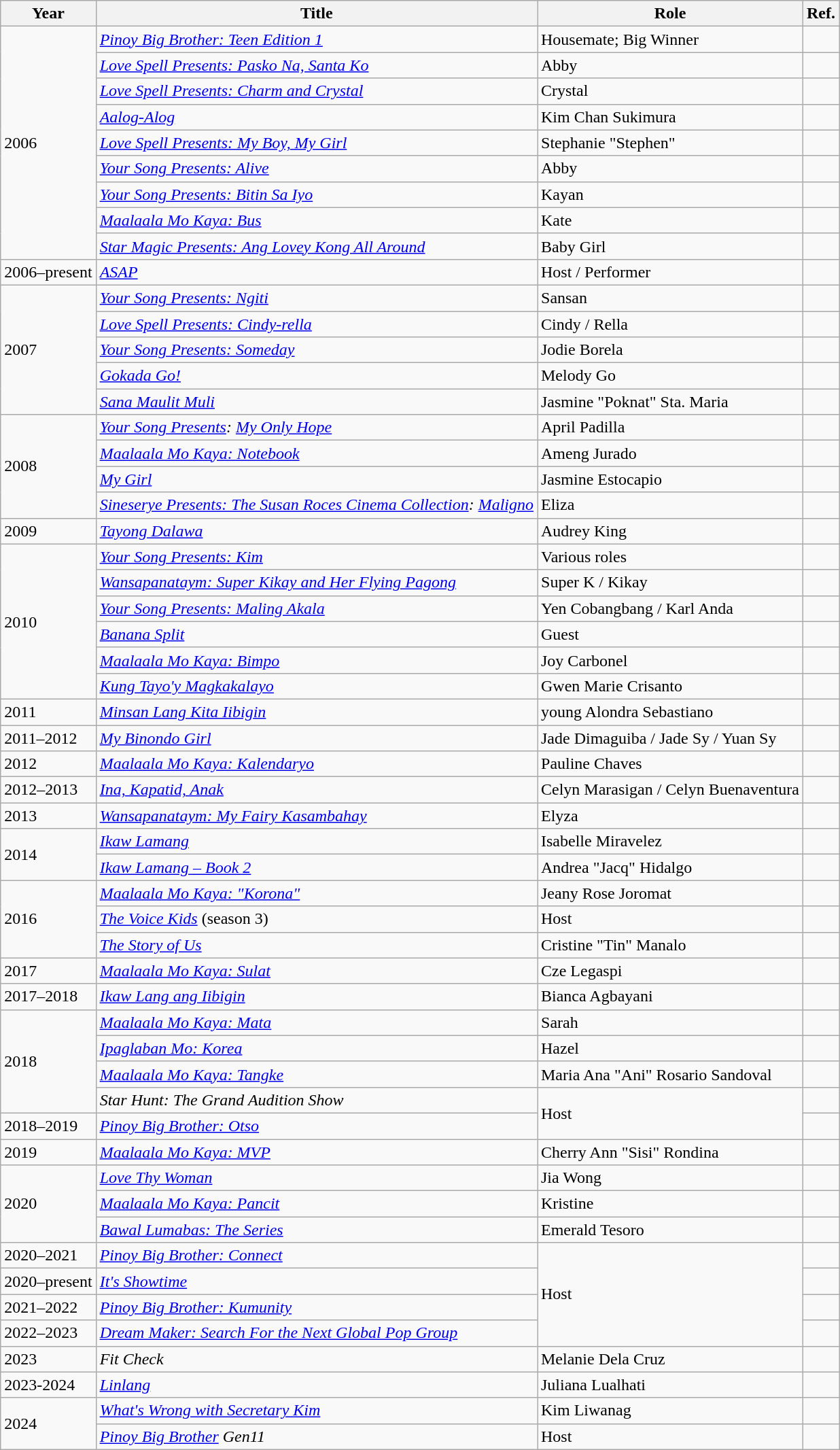<table class="wikitable sortable">
<tr>
<th scope=col>Year</th>
<th scope=col>Title</th>
<th scope=col>Role</th>
<th scope=col>Ref.</th>
</tr>
<tr>
<td rowspan="9">2006</td>
<td><em><a href='#'>Pinoy Big Brother: Teen Edition 1</a></em></td>
<td>Housemate; Big Winner</td>
<td></td>
</tr>
<tr>
<td><em><a href='#'>Love Spell Presents: Pasko Na, Santa Ko</a></em></td>
<td>Abby</td>
<td></td>
</tr>
<tr>
<td><em><a href='#'>Love Spell Presents: Charm and Crystal</a></em></td>
<td>Crystal</td>
<td></td>
</tr>
<tr>
<td><em><a href='#'>Aalog-Alog</a></em></td>
<td>Kim Chan Sukimura</td>
<td></td>
</tr>
<tr>
<td><em><a href='#'>Love Spell Presents: My Boy, My Girl</a></em></td>
<td>Stephanie "Stephen"</td>
<td></td>
</tr>
<tr>
<td><em><a href='#'>Your Song Presents: Alive</a></em></td>
<td>Abby</td>
<td></td>
</tr>
<tr>
<td><em><a href='#'>Your Song Presents: Bitin Sa Iyo</a></em></td>
<td>Kayan</td>
<td></td>
</tr>
<tr>
<td><em><a href='#'>Maalaala Mo Kaya: Bus</a></em></td>
<td>Kate</td>
<td></td>
</tr>
<tr>
<td><em><a href='#'>Star Magic Presents: Ang Lovey Kong All Around</a></em></td>
<td>Baby Girl</td>
<td></td>
</tr>
<tr>
<td>2006–present</td>
<td><em><a href='#'>ASAP</a></em></td>
<td>Host / Performer</td>
<td></td>
</tr>
<tr>
<td rowspan="5">2007</td>
<td><em><a href='#'>Your Song Presents: Ngiti</a></em></td>
<td>Sansan</td>
<td></td>
</tr>
<tr>
<td><em><a href='#'>Love Spell Presents: Cindy-rella</a></em></td>
<td>Cindy / Rella</td>
<td></td>
</tr>
<tr>
<td><em><a href='#'>Your Song Presents: Someday</a></em></td>
<td>Jodie Borela</td>
<td></td>
</tr>
<tr>
<td><em><a href='#'>Gokada Go!</a></em></td>
<td>Melody Go</td>
<td></td>
</tr>
<tr>
<td><em><a href='#'>Sana Maulit Muli</a></em></td>
<td>Jasmine "Poknat" Sta. Maria</td>
<td></td>
</tr>
<tr>
<td rowspan="4">2008</td>
<td><em><a href='#'>Your Song Presents</a>: <a href='#'>My Only Hope</a></em></td>
<td>April Padilla</td>
<td></td>
</tr>
<tr>
<td><em><a href='#'>Maalaala Mo Kaya: Notebook</a></em></td>
<td>Ameng Jurado</td>
<td></td>
</tr>
<tr>
<td><em><a href='#'>My Girl</a></em></td>
<td>Jasmine Estocapio</td>
<td></td>
</tr>
<tr>
<td><em><a href='#'>Sineserye Presents: The Susan Roces Cinema Collection</a>: <a href='#'>Maligno</a></em></td>
<td>Eliza</td>
<td></td>
</tr>
<tr>
<td>2009</td>
<td><em><a href='#'>Tayong Dalawa</a></em></td>
<td>Audrey King</td>
<td></td>
</tr>
<tr>
<td rowspan="6">2010</td>
<td><em><a href='#'>Your Song Presents: Kim</a></em></td>
<td>Various roles</td>
<td></td>
</tr>
<tr>
<td><em><a href='#'>Wansapanataym: Super Kikay and Her Flying Pagong</a></em></td>
<td>Super K / Kikay</td>
<td></td>
</tr>
<tr>
<td><em><a href='#'>Your Song Presents: Maling Akala</a></em></td>
<td>Yen Cobangbang / Karl Anda</td>
<td></td>
</tr>
<tr>
<td><em><a href='#'>Banana Split</a></em></td>
<td>Guest</td>
</tr>
<tr>
<td><em><a href='#'>Maalaala Mo Kaya: Bimpo</a></em></td>
<td>Joy Carbonel</td>
<td></td>
</tr>
<tr>
<td><em><a href='#'>Kung Tayo'y Magkakalayo</a></em></td>
<td>Gwen Marie Crisanto</td>
<td></td>
</tr>
<tr>
<td>2011</td>
<td><em><a href='#'>Minsan Lang Kita Iibigin</a></em></td>
<td>young Alondra Sebastiano</td>
</tr>
<tr>
<td>2011–2012</td>
<td><em><a href='#'>My Binondo Girl</a></em></td>
<td>Jade Dimaguiba / Jade Sy / Yuan Sy</td>
<td></td>
</tr>
<tr>
<td>2012</td>
<td><em><a href='#'>Maalaala Mo Kaya: Kalendaryo</a></em></td>
<td>Pauline Chaves</td>
<td></td>
</tr>
<tr>
<td>2012–2013</td>
<td><em><a href='#'>Ina, Kapatid, Anak</a></em></td>
<td>Celyn Marasigan / Celyn Buenaventura</td>
<td></td>
</tr>
<tr>
<td>2013</td>
<td><em><a href='#'>Wansapanataym: My Fairy Kasambahay</a></em></td>
<td>Elyza</td>
<td></td>
</tr>
<tr>
<td rowspan="2">2014</td>
<td><em><a href='#'>Ikaw Lamang</a></em></td>
<td>Isabelle Miravelez</td>
<td></td>
</tr>
<tr>
<td><em><a href='#'>Ikaw Lamang – Book 2</a></em></td>
<td>Andrea "Jacq" Hidalgo</td>
<td></td>
</tr>
<tr>
<td rowspan="3">2016</td>
<td><em><a href='#'>Maalaala Mo Kaya: "Korona"</a></em></td>
<td>Jeany Rose Joromat</td>
<td></td>
</tr>
<tr>
<td><em><a href='#'>The Voice Kids</a></em> (season 3)</td>
<td>Host</td>
<td></td>
</tr>
<tr>
<td><em><a href='#'>The Story of Us</a></em></td>
<td>Cristine "Tin" Manalo</td>
<td></td>
</tr>
<tr>
<td>2017</td>
<td><em><a href='#'>Maalaala Mo Kaya: Sulat</a></em></td>
<td>Cze Legaspi</td>
<td></td>
</tr>
<tr>
<td>2017–2018</td>
<td><em><a href='#'>Ikaw Lang ang Iibigin</a></em></td>
<td>Bianca Agbayani</td>
<td></td>
</tr>
<tr>
<td rowspan="4">2018</td>
<td><em><a href='#'>Maalaala Mo Kaya: Mata</a></em></td>
<td>Sarah</td>
<td></td>
</tr>
<tr>
<td><em><a href='#'>Ipaglaban Mo: Korea</a></em></td>
<td>Hazel</td>
<td></td>
</tr>
<tr>
<td><em><a href='#'>Maalaala Mo Kaya: Tangke</a></em></td>
<td>Maria Ana "Ani" Rosario Sandoval</td>
</tr>
<tr>
<td><em>Star Hunt: The Grand Audition Show</em></td>
<td rowspan="2">Host</td>
<td></td>
</tr>
<tr>
<td>2018–2019</td>
<td><em><a href='#'>Pinoy Big Brother: Otso</a></em></td>
<td></td>
</tr>
<tr>
<td>2019</td>
<td><em><a href='#'>Maalaala Mo Kaya: MVP</a></em></td>
<td>Cherry Ann "Sisi" Rondina</td>
<td></td>
</tr>
<tr>
<td rowspan="3">2020</td>
<td><em><a href='#'>Love Thy Woman</a></em></td>
<td>Jia Wong</td>
<td></td>
</tr>
<tr>
<td><em><a href='#'>Maalaala Mo Kaya: Pancit</a></em></td>
<td>Kristine</td>
<td></td>
</tr>
<tr>
<td><em><a href='#'>Bawal Lumabas: The Series</a></em></td>
<td>Emerald Tesoro</td>
<td></td>
</tr>
<tr>
<td>2020–2021</td>
<td><em><a href='#'>Pinoy Big Brother: Connect</a></em></td>
<td rowspan="4">Host</td>
</tr>
<tr>
<td>2020–present</td>
<td><em><a href='#'>It's Showtime</a></em></td>
<td></td>
</tr>
<tr>
<td>2021–2022</td>
<td><em><a href='#'>Pinoy Big Brother: Kumunity</a></em></td>
</tr>
<tr>
<td>2022–2023</td>
<td><em><a href='#'>Dream Maker: Search For the Next Global Pop Group</a></em></td>
<td></td>
</tr>
<tr>
<td>2023</td>
<td><em>Fit Check</em></td>
<td>Melanie Dela Cruz</td>
<td></td>
</tr>
<tr>
<td>2023-2024</td>
<td><em><a href='#'>Linlang</a></em></td>
<td>Juliana Lualhati</td>
<td></td>
</tr>
<tr>
<td rowspan="2">2024</td>
<td><em><a href='#'>What's Wrong with Secretary Kim</a></em></td>
<td>Kim Liwanag</td>
<td></td>
</tr>
<tr>
<td><em><a href='#'>Pinoy Big Brother</a> Gen11</em></td>
<td>Host</td>
<td></td>
</tr>
</table>
